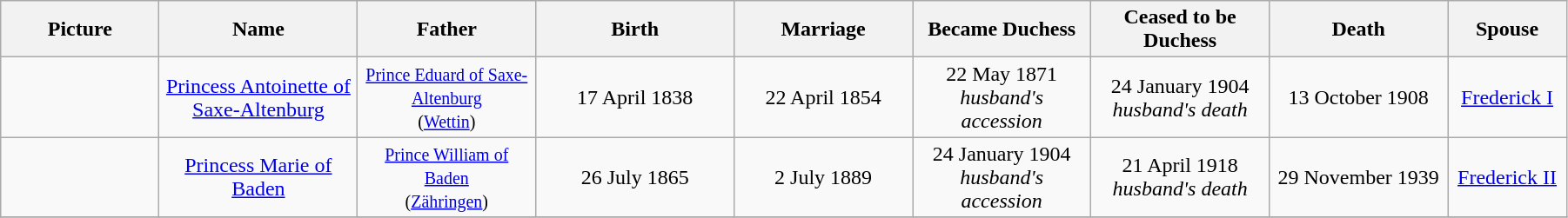<table width=95% class="wikitable">
<tr>
<th width = "8%">Picture</th>
<th width = "10%">Name</th>
<th width = "9%">Father</th>
<th width = "10%">Birth</th>
<th width = "9%">Marriage</th>
<th width = "9%">Became Duchess</th>
<th width = "9%">Ceased to be Duchess</th>
<th width = "9%">Death</th>
<th width = "6%">Spouse</th>
</tr>
<tr>
<td align="center"></td>
<td align="center"><a href='#'>Princess Antoinette of Saxe-Altenburg</a></td>
<td align="center"><small><a href='#'>Prince Eduard of Saxe-Altenburg</a><br>(<a href='#'>Wettin</a>)</small></td>
<td align="center">17 April 1838</td>
<td align="center">22 April 1854</td>
<td align="center">22 May 1871<br><em>husband's accession</em></td>
<td align="center">24 January 1904<br><em>husband's death</em></td>
<td align="center">13 October 1908</td>
<td align="center"><a href='#'>Frederick I</a></td>
</tr>
<tr>
<td align="center"></td>
<td align="center"><a href='#'>Princess Marie of Baden</a></td>
<td align="center"><small><a href='#'>Prince William of Baden</a><br>(<a href='#'>Zähringen</a>)</small></td>
<td align="center">26 July 1865</td>
<td align="center">2 July 1889</td>
<td align="center">24 January 1904<br><em>husband's accession</em></td>
<td align="center">21 April 1918<br><em>husband's death</em></td>
<td align="center">29 November 1939</td>
<td align="center"><a href='#'>Frederick II</a></td>
</tr>
<tr>
</tr>
</table>
